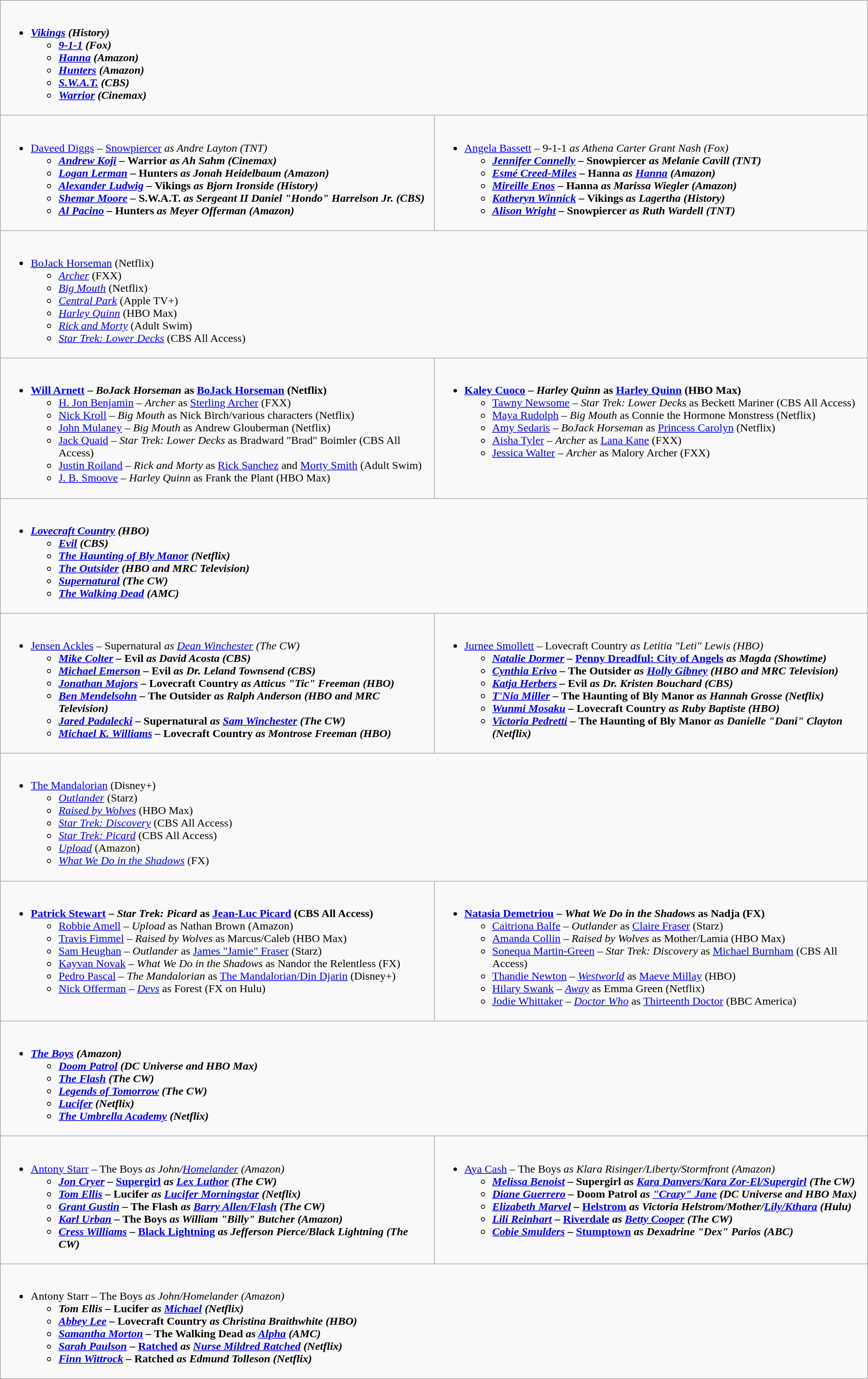<table class=wikitable>
<tr>
<td colspan="2" style="vertical-align:top; width:50%;"><br><ul><li><strong><em><a href='#'>Vikings</a><em> (History)<strong><ul><li></em><a href='#'>9-1-1</a><em> (Fox)</li><li></em><a href='#'>Hanna</a><em> (Amazon)</li><li></em><a href='#'>Hunters</a><em> (Amazon)</li><li></em><a href='#'>S.W.A.T.</a><em> (CBS)</li><li></em><a href='#'>Warrior</a><em> (Cinemax)</li></ul></li></ul></td>
</tr>
<tr>
<td style="vertical-align:top; width:50%;"><br><ul><li></strong><a href='#'>Daveed Diggs</a> – </em><a href='#'>Snowpiercer</a><em> as Andre Layton (TNT)<strong><ul><li><a href='#'>Andrew Koji</a> – </em>Warrior<em> as Ah Sahm (Cinemax)</li><li><a href='#'>Logan Lerman</a> – </em>Hunters<em> as Jonah Heidelbaum (Amazon)</li><li><a href='#'>Alexander Ludwig</a> – </em>Vikings<em> as Bjorn Ironside (History)</li><li><a href='#'>Shemar Moore</a> – </em>S.W.A.T.<em> as Sergeant II Daniel "Hondo" Harrelson Jr. (CBS)</li><li><a href='#'>Al Pacino</a> – </em>Hunters<em> as Meyer Offerman (Amazon)</li></ul></li></ul></td>
<td style="vertical-align:top; width:50%;"><br><ul><li></strong><a href='#'>Angela Bassett</a> – </em>9-1-1<em> as Athena Carter Grant Nash (Fox)<strong><ul><li><a href='#'>Jennifer Connelly</a> – </em>Snowpiercer<em> as Melanie Cavill (TNT)</li><li><a href='#'>Esmé Creed-Miles</a> – </em>Hanna<em> as <a href='#'>Hanna</a> (Amazon)</li><li><a href='#'>Mireille Enos</a> – </em>Hanna<em> as Marissa Wiegler (Amazon)</li><li><a href='#'>Katheryn Winnick</a> – </em>Vikings<em> as Lagertha (History)</li><li><a href='#'>Alison Wright</a> – </em>Snowpiercer<em> as Ruth Wardell (TNT)</li></ul></li></ul></td>
</tr>
<tr>
<td colspan="2" style="vertical-align:top; width:50%;"><br><ul><li></em></strong><a href='#'>BoJack Horseman</a></em> (Netflix)</strong><ul><li><em><a href='#'>Archer</a></em> (FXX)</li><li><em><a href='#'>Big Mouth</a></em> (Netflix)</li><li><em><a href='#'>Central Park</a></em> (Apple TV+)</li><li><em><a href='#'>Harley Quinn</a></em> (HBO Max)</li><li><em><a href='#'>Rick and Morty</a></em> (Adult Swim)</li><li><em><a href='#'>Star Trek: Lower Decks</a></em> (CBS All Access)</li></ul></li></ul></td>
</tr>
<tr>
<td style="vertical-align:top; width:50%;"><br><ul><li><strong><a href='#'>Will Arnett</a> – <em>BoJack Horseman</em> as <a href='#'>BoJack Horseman</a> (Netflix)</strong><ul><li><a href='#'>H. Jon Benjamin</a> – <em>Archer</em> as <a href='#'>Sterling Archer</a> (FXX)</li><li><a href='#'>Nick Kroll</a> – <em>Big Mouth</em> as Nick Birch/various characters (Netflix)</li><li><a href='#'>John Mulaney</a> – <em>Big Mouth</em> as Andrew Glouberman (Netflix)</li><li><a href='#'>Jack Quaid</a> – <em>Star Trek: Lower Decks</em> as Bradward "Brad" Boimler (CBS All Access)</li><li><a href='#'>Justin Roiland</a> – <em>Rick and Morty</em> as <a href='#'>Rick Sanchez</a> and <a href='#'>Morty Smith</a> (Adult Swim)</li><li><a href='#'>J. B. Smoove</a> – <em>Harley Quinn</em> as Frank the Plant (HBO Max)</li></ul></li></ul></td>
<td style="vertical-align:top; width:50%;"><br><ul><li><strong><a href='#'>Kaley Cuoco</a> – <em>Harley Quinn</em> as <a href='#'>Harley Quinn</a> (HBO Max)</strong><ul><li><a href='#'>Tawny Newsome</a> – <em>Star Trek: Lower Decks</em> as Beckett Mariner (CBS All Access)</li><li><a href='#'>Maya Rudolph</a> – <em>Big Mouth</em> as Connie the Hormone Monstress (Netflix)</li><li><a href='#'>Amy Sedaris</a> – <em>BoJack Horseman</em> as <a href='#'>Princess Carolyn</a> (Netflix)</li><li><a href='#'>Aisha Tyler</a> – <em>Archer</em> as <a href='#'>Lana Kane</a> (FXX)</li><li><a href='#'>Jessica Walter</a> – <em>Archer</em> as Malory Archer (FXX)</li></ul></li></ul></td>
</tr>
<tr>
<td colspan="2" style="vertical-align:top; width:50%;"><br><ul><li><strong><em><a href='#'>Lovecraft Country</a><em> (HBO)<strong><ul><li></em><a href='#'>Evil</a><em> (CBS)</li><li></em><a href='#'>The Haunting of Bly Manor</a><em> (Netflix)</li><li></em><a href='#'>The Outsider</a><em> (HBO and MRC Television)</li><li></em><a href='#'>Supernatural</a><em> (The CW)</li><li></em><a href='#'>The Walking Dead</a><em> (AMC)</li></ul></li></ul></td>
</tr>
<tr>
<td style="vertical-align:top; width:50%;"><br><ul><li></strong><a href='#'>Jensen Ackles</a> – </em>Supernatural<em> as <a href='#'>Dean Winchester</a> (The CW)<strong><ul><li><a href='#'>Mike Colter</a> – </em>Evil<em> as David Acosta (CBS)</li><li><a href='#'>Michael Emerson</a> – </em>Evil<em> as Dr. Leland Townsend (CBS)</li><li><a href='#'>Jonathan Majors</a> – </em>Lovecraft Country<em> as Atticus "Tic" Freeman (HBO)</li><li><a href='#'>Ben Mendelsohn</a> – </em>The Outsider<em> as Ralph Anderson (HBO and MRC Television)</li><li><a href='#'>Jared Padalecki</a> – </em>Supernatural<em> as <a href='#'>Sam Winchester</a> (The CW)</li><li><a href='#'>Michael K. Williams</a> – </em>Lovecraft Country<em> as Montrose Freeman (HBO)</li></ul></li></ul></td>
<td style="vertical-align:top; width:50%;"><br><ul><li></strong><a href='#'>Jurnee Smollett</a> – </em>Lovecraft Country<em> as Letitia "Leti" Lewis (HBO)<strong><ul><li><a href='#'>Natalie Dormer</a> – </em><a href='#'>Penny Dreadful: City of Angels</a><em> as Magda (Showtime)</li><li><a href='#'>Cynthia Erivo</a> – </em>The Outsider<em> as <a href='#'>Holly Gibney</a> (HBO and MRC Television)</li><li><a href='#'>Katja Herbers</a> – </em>Evil<em> as Dr. Kristen Bouchard (CBS)</li><li><a href='#'>T'Nia Miller</a> – </em>The Haunting of Bly Manor<em> as Hannah Grosse (Netflix)</li><li><a href='#'>Wunmi Mosaku</a> – </em>Lovecraft Country<em> as Ruby Baptiste (HBO)</li><li><a href='#'>Victoria Pedretti</a> – </em>The Haunting of Bly Manor<em> as Danielle "Dani" Clayton (Netflix)</li></ul></li></ul></td>
</tr>
<tr>
<td colspan="2" style="vertical-align:top; width:50%;"><br><ul><li></em></strong><a href='#'>The Mandalorian</a></em> (Disney+)</strong><ul><li><em><a href='#'>Outlander</a></em> (Starz)</li><li><em><a href='#'>Raised by Wolves</a></em> (HBO Max)</li><li><em><a href='#'>Star Trek: Discovery</a></em> (CBS All Access)</li><li><em><a href='#'>Star Trek: Picard</a></em> (CBS All Access)</li><li><em><a href='#'>Upload</a></em> (Amazon)</li><li><em><a href='#'>What We Do in the Shadows</a></em> (FX)</li></ul></li></ul></td>
</tr>
<tr>
<td style="vertical-align:top; width:50%;"><br><ul><li><strong><a href='#'>Patrick Stewart</a> – <em>Star Trek: Picard</em> as <a href='#'>Jean-Luc Picard</a> (CBS All Access)</strong><ul><li><a href='#'>Robbie Amell</a> – <em>Upload</em> as Nathan Brown (Amazon)</li><li><a href='#'>Travis Fimmel</a> – <em>Raised by Wolves</em> as Marcus/Caleb (HBO Max)</li><li><a href='#'>Sam Heughan</a> – <em>Outlander</em> as <a href='#'>James "Jamie" Fraser</a> (Starz)</li><li><a href='#'>Kayvan Novak</a> – <em>What We Do in the Shadows</em> as Nandor the Relentless (FX)</li><li><a href='#'>Pedro Pascal</a> – <em>The Mandalorian</em> as <a href='#'>The Mandalorian/Din Djarin</a> (Disney+)</li><li><a href='#'>Nick Offerman</a> – <em><a href='#'>Devs</a></em> as Forest (FX on Hulu)</li></ul></li></ul></td>
<td style="vertical-align:top; width:50%;"><br><ul><li><strong><a href='#'>Natasia Demetriou</a> – <em>What We Do in the Shadows</em> as Nadja (FX)</strong><ul><li><a href='#'>Caitriona Balfe</a> – <em>Outlander</em> as <a href='#'>Claire Fraser</a> (Starz)</li><li><a href='#'>Amanda Collin</a> – <em>Raised by Wolves</em> as Mother/Lamia (HBO Max)</li><li><a href='#'>Sonequa Martin-Green</a> – <em>Star Trek: Discovery</em> as <a href='#'>Michael Burnham</a> (CBS All Access)</li><li><a href='#'>Thandie Newton</a> – <em><a href='#'>Westworld</a></em> as <a href='#'>Maeve Millay</a> (HBO)</li><li><a href='#'>Hilary Swank</a> – <em><a href='#'>Away</a></em> as Emma Green (Netflix)</li><li><a href='#'>Jodie Whittaker</a> – <em><a href='#'>Doctor Who</a></em> as <a href='#'>Thirteenth Doctor</a> (BBC America)</li></ul></li></ul></td>
</tr>
<tr>
<td colspan="2" style="vertical-align:top; width:50%;"><br><ul><li><strong><em><a href='#'>The Boys</a><em> (Amazon)<strong><ul><li></em><a href='#'>Doom Patrol</a><em> (DC Universe and HBO Max)</li><li></em><a href='#'>The Flash</a><em> (The CW)</li><li></em><a href='#'>Legends of Tomorrow</a><em> (The CW)</li><li></em><a href='#'>Lucifer</a><em> (Netflix)</li><li></em><a href='#'>The Umbrella Academy</a><em> (Netflix)</li></ul></li></ul></td>
</tr>
<tr>
<td style="vertical-align:top; width:50%;"><br><ul><li></strong><a href='#'>Antony Starr</a> – </em>The Boys<em> as John/<a href='#'>Homelander</a> (Amazon)<strong><ul><li><a href='#'>Jon Cryer</a> – </em><a href='#'>Supergirl</a><em> as <a href='#'>Lex Luthor</a> (The CW)</li><li><a href='#'>Tom Ellis</a> – </em>Lucifer<em> as <a href='#'>Lucifer Morningstar</a> (Netflix)</li><li><a href='#'>Grant Gustin</a> – </em>The Flash<em> as <a href='#'>Barry Allen/Flash</a> (The CW)</li><li><a href='#'>Karl Urban</a> – </em>The Boys<em> as William "Billy" Butcher (Amazon)</li><li><a href='#'>Cress Williams</a> – </em><a href='#'>Black Lightning</a><em> as Jefferson Pierce/Black Lightning (The CW)</li></ul></li></ul></td>
<td style="vertical-align:top; width:50%;"><br><ul><li></strong><a href='#'>Aya Cash</a> – </em>The Boys<em> as Klara Risinger/Liberty/Stormfront (Amazon)<strong><ul><li><a href='#'>Melissa Benoist</a> – </em>Supergirl<em> as <a href='#'>Kara Danvers/Kara Zor-El/Supergirl</a> (The CW)</li><li><a href='#'>Diane Guerrero</a> – </em>Doom Patrol<em> as <a href='#'>"Crazy" Jane</a> (DC Universe and HBO Max)</li><li><a href='#'>Elizabeth Marvel</a> – </em><a href='#'>Helstrom</a><em> as Victoria Helstrom/Mother/<a href='#'>Lily/Kthara</a> (Hulu)</li><li><a href='#'>Lili Reinhart</a> – </em><a href='#'>Riverdale</a><em> as <a href='#'>Betty Cooper</a> (The CW)</li><li><a href='#'>Cobie Smulders</a> – </em><a href='#'>Stumptown</a><em> as Dexadrine "Dex" Parios (ABC)</li></ul></li></ul></td>
</tr>
<tr>
<td colspan="2" style="vertical-align:top; width:50%;"><br><ul><li></strong>Antony Starr – </em>The Boys<em> as John/Homelander (Amazon)<strong><ul><li>Tom Ellis – </em>Lucifer<em> as <a href='#'>Michael</a> (Netflix)</li><li><a href='#'>Abbey Lee</a> – </em>Lovecraft Country<em> as Christina Braithwhite (HBO)</li><li><a href='#'>Samantha Morton</a> – </em>The Walking Dead<em> as <a href='#'>Alpha</a> (AMC)</li><li><a href='#'>Sarah Paulson</a> – </em><a href='#'>Ratched</a><em> as <a href='#'>Nurse Mildred Ratched</a> (Netflix)</li><li><a href='#'>Finn Wittrock</a> – </em>Ratched<em> as Edmund Tolleson (Netflix)</li></ul></li></ul></td>
</tr>
</table>
